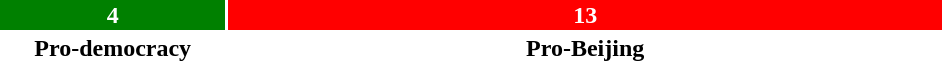<table style="width:50%; text-align:center;">
<tr style="color:white;">
<td style="background:green; width:24%;"><strong>4</strong></td>
<td style="background:red; width:76%;"><strong>13</strong></td>
</tr>
<tr>
<td><span><strong>Pro-democracy</strong></span></td>
<td><span><strong>Pro-Beijing</strong></span></td>
</tr>
</table>
